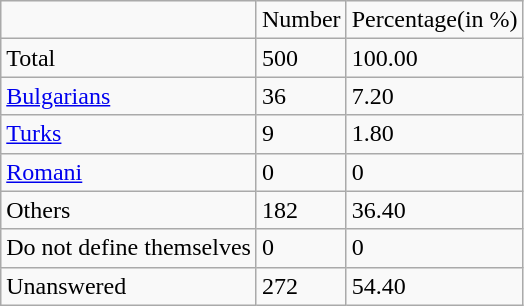<table class="wikitable">
<tr>
<td></td>
<td>Number</td>
<td>Percentage(in %)</td>
</tr>
<tr>
<td>Total</td>
<td>500</td>
<td>100.00</td>
</tr>
<tr>
<td><a href='#'>Bulgarians</a></td>
<td>36</td>
<td>7.20</td>
</tr>
<tr>
<td><a href='#'>Turks</a></td>
<td>9</td>
<td>1.80</td>
</tr>
<tr>
<td><a href='#'>Romani</a></td>
<td>0</td>
<td>0</td>
</tr>
<tr>
<td>Others</td>
<td>182</td>
<td>36.40</td>
</tr>
<tr>
<td>Do not define themselves</td>
<td>0</td>
<td>0</td>
</tr>
<tr>
<td>Unanswered</td>
<td>272</td>
<td>54.40</td>
</tr>
</table>
